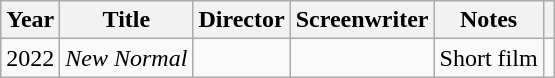<table class="wikitable sortable plainrowheaders">
<tr>
<th scope="col">Year</th>
<th scope="col">Title</th>
<th>Director</th>
<th>Screenwriter</th>
<th scope="col" class="unsortable">Notes</th>
<th scope="col" class="unsortable"></th>
</tr>
<tr>
<td>2022</td>
<td><em>New Normal</em></td>
<td></td>
<td></td>
<td>Short film</td>
<td></td>
</tr>
</table>
